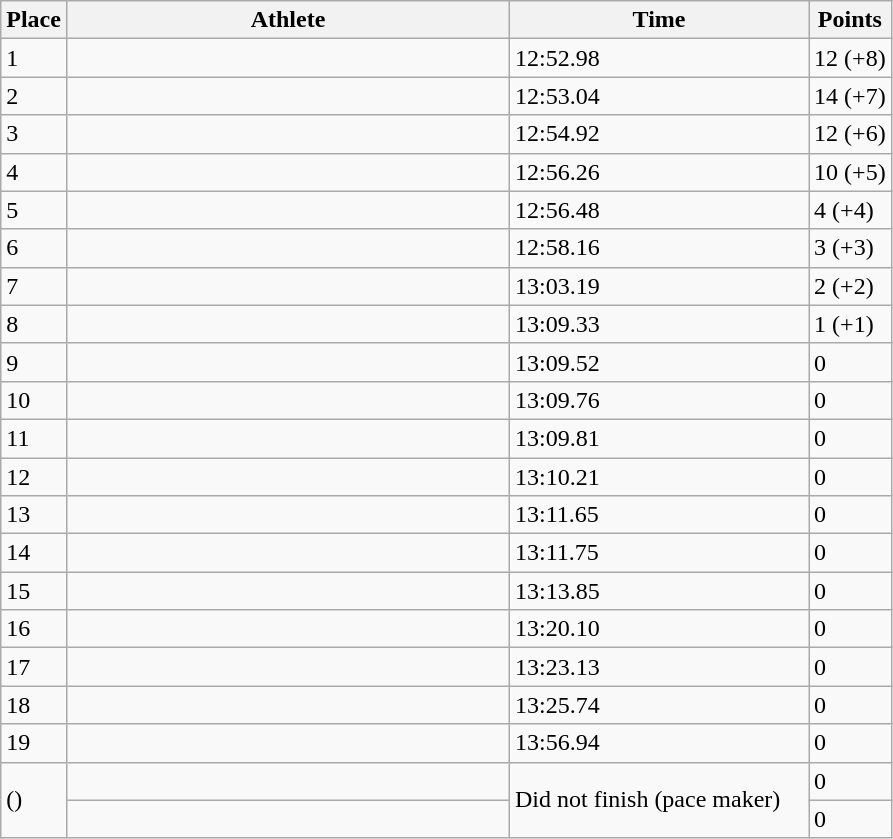<table class="wikitable sortable">
<tr>
<th>Place</th>
<th style="width:18em">Athlete</th>
<th style="width:12em">Time</th>
<th>Points</th>
</tr>
<tr>
<td>1</td>
<td></td>
<td>12:52.98  </td>
<td>12 (+8)</td>
</tr>
<tr>
<td>2</td>
<td></td>
<td>12:53.04</td>
<td>14 (+7)</td>
</tr>
<tr>
<td>3</td>
<td></td>
<td>12:54.92</td>
<td>12 (+6)</td>
</tr>
<tr>
<td>4</td>
<td></td>
<td>12:56.26 </td>
<td>10 (+5)</td>
</tr>
<tr>
<td>5</td>
<td></td>
<td>12:56.48</td>
<td>4 (+4)</td>
</tr>
<tr>
<td>6</td>
<td></td>
<td>12:58.16 </td>
<td>3 (+3)</td>
</tr>
<tr>
<td>7</td>
<td></td>
<td>13:03.19 </td>
<td>2 (+2)</td>
</tr>
<tr>
<td>8</td>
<td></td>
<td>13:09.33</td>
<td>1 (+1)</td>
</tr>
<tr>
<td>9</td>
<td></td>
<td>13:09.52 </td>
<td>0</td>
</tr>
<tr>
<td>10</td>
<td></td>
<td>13:09.76 </td>
<td>0</td>
</tr>
<tr>
<td>11</td>
<td></td>
<td>13:09.81</td>
<td>0</td>
</tr>
<tr>
<td>12</td>
<td></td>
<td>13:10.21</td>
<td>0</td>
</tr>
<tr>
<td>13</td>
<td></td>
<td>13:11.65 </td>
<td>0</td>
</tr>
<tr>
<td>14</td>
<td></td>
<td>13:11.75 </td>
<td>0</td>
</tr>
<tr>
<td>15</td>
<td></td>
<td>13:13.85</td>
<td>0</td>
</tr>
<tr>
<td>16</td>
<td></td>
<td>13:20.10 </td>
<td>0</td>
</tr>
<tr>
<td>17</td>
<td></td>
<td>13:23.13</td>
<td>0</td>
</tr>
<tr>
<td>18</td>
<td></td>
<td>13:25.74 </td>
<td>0</td>
</tr>
<tr>
<td>19</td>
<td></td>
<td>13:56.94</td>
<td>0</td>
</tr>
<tr>
<td rowspan=2 data-sort-value=20> ()</td>
<td></td>
<td rowspan=2>Did not finish (pace maker)</td>
<td>0</td>
</tr>
<tr>
<td></td>
<td>0</td>
</tr>
</table>
